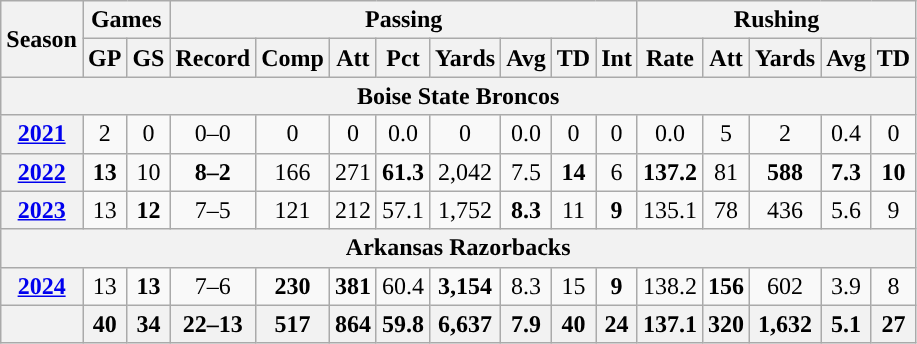<table class="wikitable" style="text-align:center;">
<tr>
<th rowspan="2">Season</th>
<th colspan="2">Games</th>
<th colspan="8">Passing</th>
<th colspan="5">Rushing</th>
</tr>
<tr>
<th>GP</th>
<th>GS</th>
<th>Record</th>
<th>Comp</th>
<th>Att</th>
<th>Pct</th>
<th>Yards</th>
<th>Avg</th>
<th>TD</th>
<th>Int</th>
<th>Rate</th>
<th>Att</th>
<th>Yards</th>
<th>Avg</th>
<th>TD</th>
</tr>
<tr>
<th colspan="16">Boise State Broncos</th>
</tr>
<tr>
<th><a href='#'>2021</a></th>
<td>2</td>
<td>0</td>
<td>0–0</td>
<td>0</td>
<td>0</td>
<td>0.0</td>
<td>0</td>
<td>0.0</td>
<td>0</td>
<td>0</td>
<td>0.0</td>
<td>5</td>
<td>2</td>
<td>0.4</td>
<td>0</td>
</tr>
<tr>
<th><a href='#'>2022</a></th>
<td><strong>13</strong></td>
<td>10</td>
<td><strong>8–2</strong></td>
<td>166</td>
<td>271</td>
<td><strong>61.3</strong></td>
<td>2,042</td>
<td>7.5</td>
<td><strong>14</strong></td>
<td>6</td>
<td><strong>137.2</strong></td>
<td>81</td>
<td><strong>588</strong></td>
<td><strong>7.3</strong></td>
<td><strong>10</strong></td>
</tr>
<tr>
<th><a href='#'>2023</a></th>
<td>13</td>
<td><strong>12</strong></td>
<td>7–5</td>
<td>121</td>
<td>212</td>
<td>57.1</td>
<td>1,752</td>
<td><strong>8.3</strong></td>
<td>11</td>
<td><strong>9</strong></td>
<td>135.1</td>
<td>78</td>
<td>436</td>
<td>5.6</td>
<td>9</td>
</tr>
<tr>
<th colspan="16">Arkansas Razorbacks</th>
</tr>
<tr>
<th><a href='#'>2024</a></th>
<td>13</td>
<td><strong>13</strong></td>
<td>7–6</td>
<td><strong>230</strong></td>
<td><strong>381</strong></td>
<td>60.4</td>
<td><strong>3,154</strong></td>
<td>8.3</td>
<td>15</td>
<td><strong>9</strong></td>
<td>138.2</td>
<td><strong>156</strong></td>
<td>602</td>
<td>3.9</td>
<td>8</td>
</tr>
<tr>
<th></th>
<th>40</th>
<th>34</th>
<th>22–13</th>
<th>517</th>
<th>864</th>
<th>59.8</th>
<th>6,637</th>
<th>7.9</th>
<th>40</th>
<th>24</th>
<th>137.1</th>
<th>320</th>
<th>1,632</th>
<th>5.1</th>
<th>27</th>
</tr>
</table>
